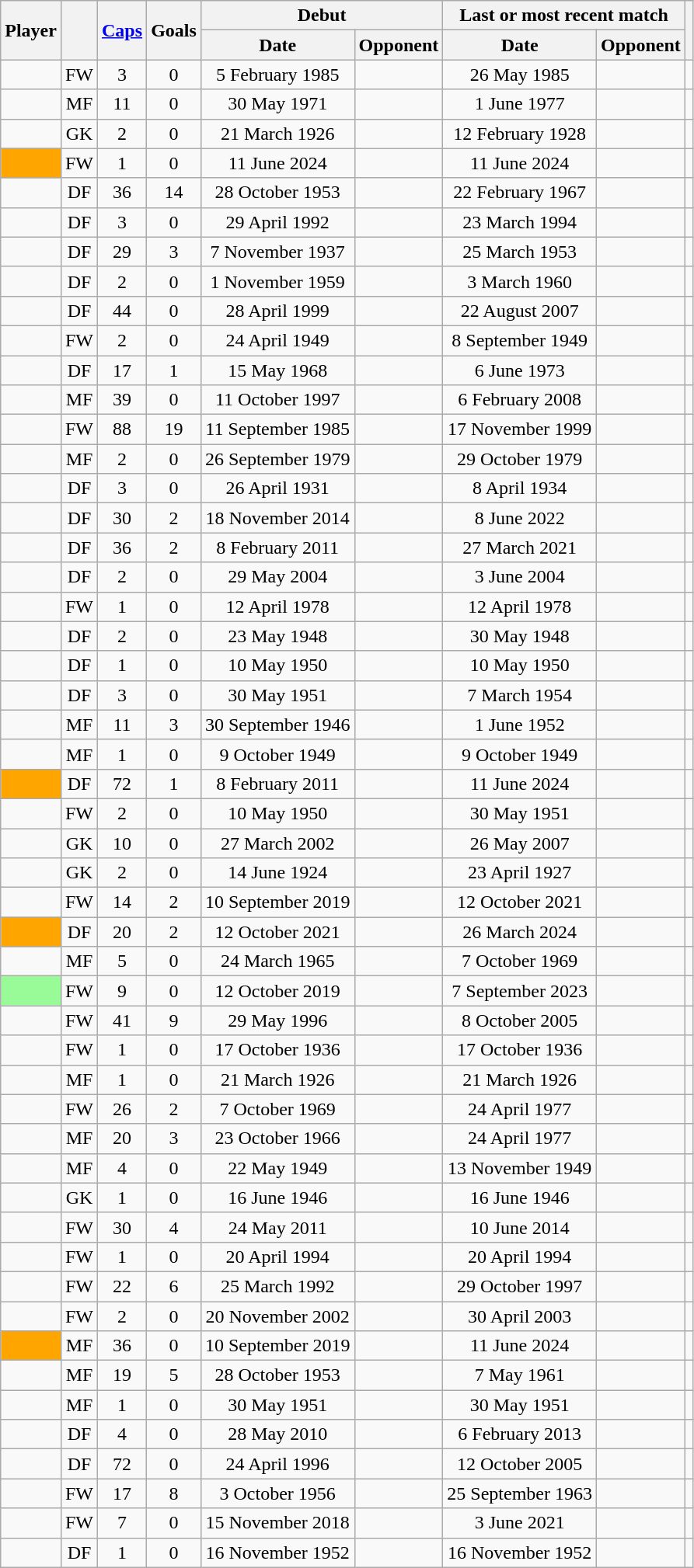<table class="wikitable sortable" style="text-align: center;">
<tr>
<th scope=col rowspan=2>Player</th>
<th scope=col rowspan=2></th>
<th scope=col rowspan=2><a href='#'>Caps</a></th>
<th scope=col rowspan=2>Goals</th>
<th scope=col colspan=2>Debut</th>
<th scope=col colspan=2>Last or most recent match</th>
<th scope=col rowspan=2 class=unsortable></th>
</tr>
<tr class=unsortable>
<th scope=col>Date</th>
<th scope=col>Opponent</th>
<th scope=col>Date</th>
<th scope=col>Opponent</th>
</tr>
<tr>
<td></td>
<td>FW</td>
<td>3</td>
<td>0</td>
<td>5 February 1985</td>
<td align=left></td>
<td>26 May 1985</td>
<td align=left></td>
<td></td>
</tr>
<tr>
<td></td>
<td>MF</td>
<td>11</td>
<td>0</td>
<td>30 May 1971</td>
<td align=left></td>
<td>1 June 1977</td>
<td align=left></td>
<td></td>
</tr>
<tr>
<td></td>
<td>GK</td>
<td>2</td>
<td>0</td>
<td>21 March 1926</td>
<td align=left></td>
<td>12 February 1928</td>
<td align=left></td>
<td></td>
</tr>
<tr>
<td bgcolor=orange></td>
<td>FW</td>
<td>1</td>
<td>0</td>
<td>11 June 2024</td>
<td align=left></td>
<td>11 June 2024</td>
<td align=left></td>
<td></td>
</tr>
<tr>
<td></td>
<td>DF</td>
<td>36</td>
<td>14</td>
<td>28 October 1953</td>
<td align=left></td>
<td>22 February 1967</td>
<td align=left></td>
<td></td>
</tr>
<tr>
<td></td>
<td>DF</td>
<td>3</td>
<td>0</td>
<td>29 April 1992</td>
<td align=left></td>
<td>23 March 1994</td>
<td align=left></td>
<td></td>
</tr>
<tr>
<td></td>
<td>DF</td>
<td>29</td>
<td>3</td>
<td>7 November 1937</td>
<td align=left></td>
<td>25 March 1953</td>
<td align=left></td>
<td></td>
</tr>
<tr>
<td></td>
<td>DF</td>
<td>2</td>
<td>0</td>
<td>1 November 1959</td>
<td align=left></td>
<td>3 March 1960</td>
<td align=left></td>
<td></td>
</tr>
<tr>
<td></td>
<td>DF</td>
<td>44</td>
<td>0</td>
<td>28 April 1999</td>
<td align=left></td>
<td>22 August 2007</td>
<td align=left></td>
<td></td>
</tr>
<tr>
<td></td>
<td>FW</td>
<td>2</td>
<td>0</td>
<td>24 April 1949</td>
<td align=left></td>
<td>8 September 1949</td>
<td align=left></td>
<td></td>
</tr>
<tr>
<td></td>
<td>DF</td>
<td>17</td>
<td>1</td>
<td>15 May 1968</td>
<td align=left></td>
<td>6 June 1973</td>
<td align=left></td>
<td></td>
</tr>
<tr>
<td></td>
<td>MF</td>
<td>39</td>
<td>0</td>
<td>11 October 1997</td>
<td align=left></td>
<td>6 February 2008</td>
<td align=left></td>
<td></td>
</tr>
<tr>
<td></td>
<td>FW</td>
<td>88</td>
<td>19</td>
<td>11 September 1985</td>
<td align=left></td>
<td>17 November 1999</td>
<td align=left></td>
<td></td>
</tr>
<tr>
<td></td>
<td>MF</td>
<td>2</td>
<td>0</td>
<td>26 September 1979</td>
<td align=left></td>
<td>29 October 1979</td>
<td align=left></td>
<td></td>
</tr>
<tr>
<td></td>
<td>DF</td>
<td>3</td>
<td>0</td>
<td>26 April 1931</td>
<td align=left></td>
<td>8 April 1934</td>
<td align=left></td>
<td></td>
</tr>
<tr>
<td></td>
<td>DF</td>
<td>30</td>
<td>2</td>
<td>18 November 2014</td>
<td align=left></td>
<td>8 June 2022</td>
<td align="left"></td>
<td></td>
</tr>
<tr>
<td></td>
<td>DF</td>
<td>36</td>
<td>2</td>
<td>8 February 2011</td>
<td align=left></td>
<td>27 March 2021</td>
<td align=left></td>
<td></td>
</tr>
<tr>
<td></td>
<td>DF</td>
<td>2</td>
<td>0</td>
<td>29 May 2004</td>
<td align=left></td>
<td>3 June 2004</td>
<td align=left></td>
<td></td>
</tr>
<tr>
<td></td>
<td>FW</td>
<td>1</td>
<td>0</td>
<td>12 April 1978</td>
<td align=left></td>
<td>12 April 1978</td>
<td align=left></td>
<td></td>
</tr>
<tr>
<td></td>
<td>DF</td>
<td>2</td>
<td>0</td>
<td>23 May 1948</td>
<td align=left></td>
<td>30 May 1948</td>
<td align=left></td>
<td></td>
</tr>
<tr>
<td></td>
<td>DF</td>
<td>1</td>
<td>0</td>
<td>10 May 1950</td>
<td align=left></td>
<td>10 May 1950</td>
<td align=left></td>
<td></td>
</tr>
<tr>
<td></td>
<td>DF</td>
<td>3</td>
<td>0</td>
<td>30 May 1951</td>
<td align=left></td>
<td>7 March 1954</td>
<td align=left></td>
<td></td>
</tr>
<tr>
<td></td>
<td>MF</td>
<td>11</td>
<td>3</td>
<td>30 September 1946</td>
<td align=left></td>
<td>1 June 1952</td>
<td align=left></td>
<td></td>
</tr>
<tr>
<td></td>
<td>MF</td>
<td>1</td>
<td>0</td>
<td>9 October 1949</td>
<td align=left></td>
<td>9 October 1949</td>
<td align=left></td>
<td></td>
</tr>
<tr>
<td bgcolor=orange></td>
<td>DF</td>
<td>72</td>
<td>1</td>
<td>8 February 2011</td>
<td align=left></td>
<td>11 June 2024</td>
<td align=left></td>
<td></td>
</tr>
<tr>
<td></td>
<td>FW</td>
<td>2</td>
<td>0</td>
<td>10 May 1950</td>
<td align=left></td>
<td>30 May 1951</td>
<td align=left></td>
<td></td>
</tr>
<tr>
<td></td>
<td>GK</td>
<td>10</td>
<td>0</td>
<td>27 March 2002</td>
<td align=left></td>
<td>26 May 2007</td>
<td align=left></td>
<td></td>
</tr>
<tr>
<td></td>
<td>GK</td>
<td>2</td>
<td>0</td>
<td>14 June 1924</td>
<td align=left></td>
<td>23 April 1927</td>
<td align=left></td>
<td></td>
</tr>
<tr>
<td></td>
<td>FW</td>
<td>14</td>
<td>2</td>
<td>10 September 2019</td>
<td align=left></td>
<td>12 October 2021</td>
<td align="left"></td>
<td></td>
</tr>
<tr>
<td bgcolor=orange></td>
<td>DF</td>
<td>20</td>
<td>2</td>
<td>12 October 2021</td>
<td align=left></td>
<td>26 March 2024</td>
<td align="left"></td>
<td></td>
</tr>
<tr>
<td></td>
<td>MF</td>
<td>5</td>
<td>0</td>
<td>24 March 1965</td>
<td align=left></td>
<td>7 October 1969</td>
<td align=left></td>
<td></td>
</tr>
<tr>
<td bgcolor=palegreen></td>
<td>FW</td>
<td>9</td>
<td>0</td>
<td>12 October 2019</td>
<td align=left></td>
<td>7 September 2023</td>
<td align=left></td>
<td></td>
</tr>
<tr>
<td></td>
<td>FW</td>
<td>41</td>
<td>9</td>
<td>29 May 1996</td>
<td align=left></td>
<td>8 October 2005</td>
<td align=left></td>
<td></td>
</tr>
<tr>
<td></td>
<td>FW</td>
<td>1</td>
<td>0</td>
<td>17 October 1936</td>
<td align=left></td>
<td>17 October 1936</td>
<td align=left></td>
<td></td>
</tr>
<tr>
<td></td>
<td>MF</td>
<td>1</td>
<td>0</td>
<td>21 March 1926</td>
<td align=left></td>
<td>21 March 1926</td>
<td align=left></td>
<td></td>
</tr>
<tr>
<td></td>
<td>FW</td>
<td>26</td>
<td>2</td>
<td>7 October 1969</td>
<td align=left></td>
<td>24 April 1977</td>
<td align=left></td>
<td></td>
</tr>
<tr>
<td></td>
<td>MF</td>
<td>20</td>
<td>3</td>
<td>23 October 1966</td>
<td align=left></td>
<td>24 April 1977</td>
<td align=left></td>
<td></td>
</tr>
<tr>
<td></td>
<td>MF</td>
<td>4</td>
<td>0</td>
<td>22 May 1949</td>
<td align=left></td>
<td>13 November 1949</td>
<td align=left></td>
<td></td>
</tr>
<tr>
<td></td>
<td>GK</td>
<td>1</td>
<td>0</td>
<td>16 June 1946</td>
<td align=left></td>
<td>16 June 1946</td>
<td align=left></td>
<td></td>
</tr>
<tr>
<td></td>
<td>FW</td>
<td>30</td>
<td>4</td>
<td>24 May 2011</td>
<td align=left></td>
<td>10 June 2014</td>
<td align=left></td>
<td></td>
</tr>
<tr>
<td></td>
<td>FW</td>
<td>1</td>
<td>0</td>
<td>20 April 1994</td>
<td align=left></td>
<td>20 April 1994</td>
<td align=left></td>
<td></td>
</tr>
<tr>
<td></td>
<td>FW</td>
<td>22</td>
<td>6</td>
<td>25 March 1992</td>
<td align=left></td>
<td>29 October 1997</td>
<td align=left></td>
<td></td>
</tr>
<tr>
<td></td>
<td>FW</td>
<td>2</td>
<td>0</td>
<td>20 November 2002</td>
<td align=left></td>
<td>30 April 2003</td>
<td align=left></td>
<td></td>
</tr>
<tr>
<td bgcolor=orange></td>
<td>MF</td>
<td>36</td>
<td>0</td>
<td>10 September 2019</td>
<td align=left></td>
<td>11 June 2024</td>
<td align=left></td>
<td></td>
</tr>
<tr>
<td></td>
<td>MF</td>
<td>19</td>
<td>5</td>
<td>28 October 1953</td>
<td align=left></td>
<td>7 May 1961</td>
<td align=left></td>
<td></td>
</tr>
<tr>
<td></td>
<td>MF</td>
<td>1</td>
<td>0</td>
<td>30 May 1951</td>
<td align=left></td>
<td>30 May 1951</td>
<td align=left></td>
<td></td>
</tr>
<tr>
<td></td>
<td>DF</td>
<td>4</td>
<td>0</td>
<td>28 May 2010</td>
<td align=left></td>
<td>6 February 2013</td>
<td align=left></td>
<td></td>
</tr>
<tr>
<td></td>
<td>DF</td>
<td>72</td>
<td>0</td>
<td>24 April 1996</td>
<td align=left></td>
<td>12 October 2005</td>
<td align=left></td>
<td></td>
</tr>
<tr>
<td></td>
<td>FW</td>
<td>17</td>
<td>8</td>
<td>3 October 1956</td>
<td align=left></td>
<td>25 September 1963</td>
<td align=left></td>
<td></td>
</tr>
<tr>
<td></td>
<td>FW</td>
<td>7</td>
<td>0</td>
<td>15 November 2018</td>
<td align=left></td>
<td>3 June 2021</td>
<td align=left></td>
<td></td>
</tr>
<tr>
<td></td>
<td>DF</td>
<td>1</td>
<td>0</td>
<td>16 November 1952</td>
<td align=left></td>
<td>16 November 1952</td>
<td align=left></td>
<td></td>
</tr>
</table>
